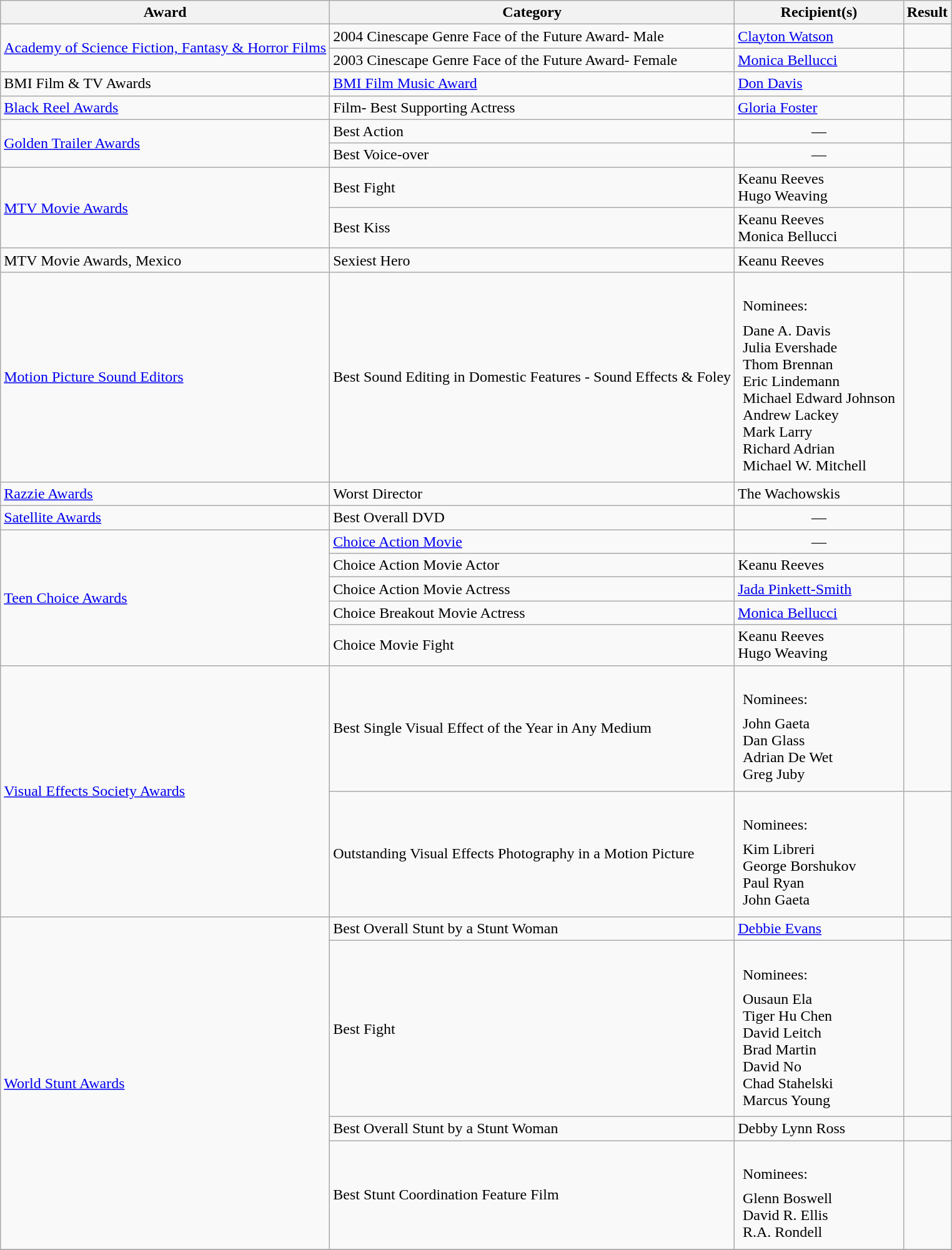<table class="wikitable">
<tr>
<th>Award</th>
<th>Category</th>
<th>Recipient(s)</th>
<th>Result</th>
</tr>
<tr>
<td rowspan=2><a href='#'>Academy of Science Fiction, Fantasy & Horror Films</a></td>
<td>2004 Cinescape Genre Face of the Future Award- Male</td>
<td><a href='#'>Clayton Watson</a></td>
<td></td>
</tr>
<tr>
<td>2003 Cinescape Genre Face of the Future Award- Female</td>
<td><a href='#'>Monica Bellucci</a></td>
<td></td>
</tr>
<tr>
<td>BMI Film & TV Awards</td>
<td><a href='#'>BMI Film Music Award</a></td>
<td><a href='#'>Don Davis</a></td>
<td></td>
</tr>
<tr>
<td><a href='#'>Black Reel Awards</a></td>
<td>Film- Best Supporting Actress</td>
<td><a href='#'>Gloria Foster</a></td>
<td></td>
</tr>
<tr>
<td rowspan=2><a href='#'>Golden Trailer Awards</a></td>
<td>Best Action</td>
<td align="center">—</td>
<td></td>
</tr>
<tr>
<td>Best Voice-over</td>
<td align="center">—</td>
<td></td>
</tr>
<tr>
<td rowspan=2><a href='#'>MTV Movie Awards</a></td>
<td>Best Fight</td>
<td>Keanu Reeves<br>Hugo Weaving</td>
<td></td>
</tr>
<tr>
<td>Best Kiss</td>
<td>Keanu Reeves<br>Monica Bellucci</td>
<td></td>
</tr>
<tr>
<td>MTV Movie Awards, Mexico</td>
<td>Sexiest Hero</td>
<td>Keanu Reeves</td>
<td></td>
</tr>
<tr>
<td><a href='#'>Motion Picture Sound Editors</a></td>
<td>Best Sound Editing in Domestic Features - Sound Effects & Foley</td>
<td><br><table class="collapsible collapsed" style="width:100%; border:0 none; background:transparent;">
<tr>
<th style=" border:0 none; font-weight:normal; text-align:left; background:transparent;">Nominees:</th>
</tr>
<tr>
<td style=" border:0 none;">Dane A. Davis<br>Julia Evershade<br>Thom Brennan<br>Eric Lindemann<br>Michael Edward Johnson<br>Andrew Lackey<br>Mark Larry <br>Richard Adrian<br>Michael W. Mitchell</td>
</tr>
</table>
</td>
<td></td>
</tr>
<tr>
<td><a href='#'>Razzie Awards</a></td>
<td>Worst Director</td>
<td>The Wachowskis</td>
<td></td>
</tr>
<tr>
<td><a href='#'>Satellite Awards</a></td>
<td>Best Overall DVD</td>
<td align="center">—</td>
<td></td>
</tr>
<tr>
<td rowspan=5><a href='#'>Teen Choice Awards</a></td>
<td><a href='#'>Choice Action Movie</a></td>
<td align="center">—</td>
<td></td>
</tr>
<tr>
<td>Choice Action Movie Actor</td>
<td>Keanu Reeves</td>
<td></td>
</tr>
<tr>
<td>Choice Action Movie Actress</td>
<td><a href='#'>Jada Pinkett-Smith</a></td>
<td></td>
</tr>
<tr>
<td>Choice Breakout Movie Actress</td>
<td><a href='#'>Monica Bellucci</a></td>
<td></td>
</tr>
<tr>
<td>Choice Movie Fight</td>
<td>Keanu Reeves<br>Hugo Weaving</td>
<td></td>
</tr>
<tr>
<td rowspan=2><a href='#'>Visual Effects Society Awards</a></td>
<td>Best Single Visual Effect of the Year in Any Medium</td>
<td><br><table class="collapsible collapsed" style="width:100%; border:0 none; background:transparent;">
<tr>
<th style=" border:0 none; font-weight:normal; text-align:left; background:transparent;">Nominees:</th>
</tr>
<tr>
<td style=" border:0 none;">John Gaeta<br>Dan Glass<br>Adrian De Wet<br>Greg Juby</td>
</tr>
</table>
</td>
<td></td>
</tr>
<tr>
<td>Outstanding Visual Effects Photography in a Motion Picture</td>
<td><br><table class="collapsible collapsed" style="width:100%; border:0 none; background:transparent;">
<tr>
<th style=" border:0 none; font-weight:normal; text-align:left; background:transparent;">Nominees:</th>
</tr>
<tr>
<td style=" border:0 none;">Kim Libreri<br>George Borshukov<br>Paul Ryan<br>John Gaeta</td>
</tr>
</table>
</td>
<td></td>
</tr>
<tr>
<td rowspan=4><a href='#'>World Stunt Awards</a></td>
<td>Best Overall Stunt by a Stunt Woman</td>
<td><a href='#'>Debbie Evans</a></td>
<td></td>
</tr>
<tr>
<td>Best Fight</td>
<td><br><table class="collapsible collapsed" style="width:100%; border:0 none; background:transparent;">
<tr>
<th style=" border:0 none; font-weight:normal; text-align:left; background:transparent;">Nominees:</th>
</tr>
<tr>
<td style=" border:0 none;">Ousaun Ela<br>Tiger Hu Chen<br>David Leitch<br>Brad Martin<br>David No<br>Chad Stahelski<br>Marcus Young</td>
</tr>
</table>
</td>
<td></td>
</tr>
<tr>
<td>Best Overall Stunt by a Stunt Woman</td>
<td>Debby Lynn Ross</td>
<td></td>
</tr>
<tr>
<td>Best Stunt Coordination Feature Film</td>
<td><br><table class="collapsible collapsed" style="width:100%; border:0 none; background:transparent;">
<tr>
<th style=" border:0 none; font-weight:normal; text-align:left; background:transparent;">Nominees:</th>
</tr>
<tr>
<td style=" border:0 none;">Glenn Boswell<br>David R. Ellis<br>R.A. Rondell</td>
</tr>
</table>
</td>
<td></td>
</tr>
<tr>
</tr>
</table>
